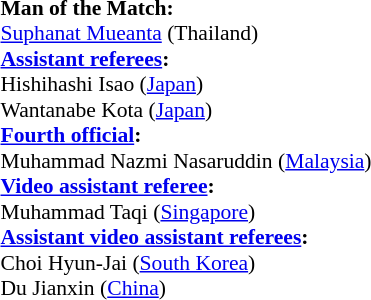<table style="width:100%; font-size:90%;">
<tr>
<td><br><strong>Man of the Match:</strong>
<br><a href='#'>Suphanat Mueanta</a> (Thailand)<br><strong><a href='#'>Assistant referees</a>:</strong>
<br> Hishihashi Isao (<a href='#'>Japan</a>)
<br> Wantanabe Kota (<a href='#'>Japan</a>)
<br><strong><a href='#'>Fourth official</a>:</strong>
<br> Muhammad Nazmi Nasaruddin (<a href='#'>Malaysia</a>)
<br><strong><a href='#'>Video assistant referee</a>:</strong>
<br> Muhammad Taqi (<a href='#'>Singapore</a>)
<br><strong><a href='#'>Assistant video assistant referees</a>:</strong>
<br>Choi Hyun-Jai (<a href='#'>South Korea</a>)
<br>Du Jianxin (<a href='#'>China</a>)</td>
</tr>
</table>
